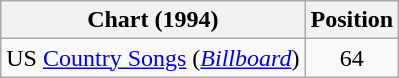<table class="wikitable sortable">
<tr>
<th scope="col">Chart (1994)</th>
<th scope="col">Position</th>
</tr>
<tr>
<td>US <a href='#'>Country Songs</a> (<em><a href='#'>Billboard</a></em>)</td>
<td align="center">64</td>
</tr>
</table>
